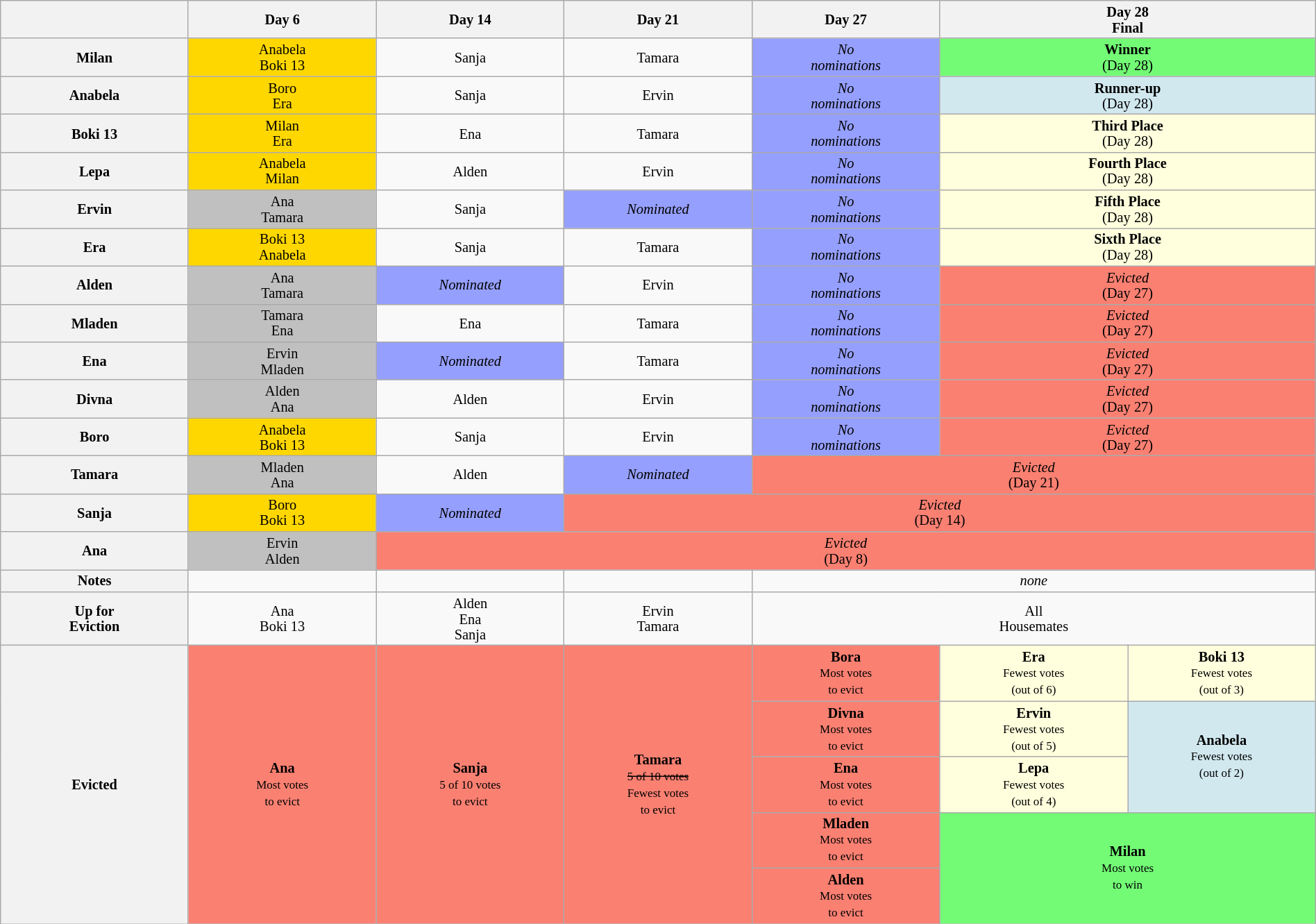<table class="wikitable" style="text-align:center; width:100%; font-size:85%; line-height:15px">
<tr>
<th style="width:10%"></th>
<th style="width:10%">Day 6</th>
<th style="width:10%">Day 14</th>
<th style="width:10%">Day 21</th>
<th style="width:10%">Day 27</th>
<th colspan="2" style="width:20%">Day 28<br>Final</th>
</tr>
<tr>
<th>Milan</th>
<td style="background:gold;">Anabela<br>Boki 13</td>
<td>Sanja</td>
<td>Tamara</td>
<td style="background:#959FFD;"><em>No<br>nominations</em></td>
<td colspan="2" style="background:#73FB76;"><strong>Winner</strong><br>(Day 28)</td>
</tr>
<tr>
<th>Anabela</th>
<td style="background:gold;">Boro<br>Era</td>
<td>Sanja</td>
<td>Ervin</td>
<td style="background:#959FFD;"><em>No<br>nominations</em></td>
<td colspan="2" style="background:#D1E8EF;"><strong>Runner-up</strong><br>(Day 28)</td>
</tr>
<tr>
<th>Boki 13</th>
<td style="background:gold;">Milan<br>Era</td>
<td>Ena</td>
<td>Tamara</td>
<td style="background:#959FFD;"><em>No<br>nominations</em></td>
<td colspan="2" style="background:#ffffdd;"><strong>Third Place</strong><br>(Day 28)</td>
</tr>
<tr>
<th>Lepa</th>
<td style="background:gold;">Anabela<br>Milan</td>
<td>Alden</td>
<td>Ervin</td>
<td style="background:#959FFD;"><em>No<br>nominations</em></td>
<td colspan="2" style="background:#ffffdd;"><strong>Fourth Place</strong><br>(Day 28)</td>
</tr>
<tr>
<th>Ervin</th>
<td style="background:silver">Ana<br>Tamara</td>
<td>Sanja</td>
<td style="background:#959FFD;"><em>Nominated</em></td>
<td style="background:#959FFD;"><em>No<br>nominations</em></td>
<td colspan="2" style="background:#ffffdd;"><strong>Fifth Place</strong><br>(Day 28)</td>
</tr>
<tr>
<th>Era</th>
<td style="background:gold;">Boki 13<br>Anabela</td>
<td>Sanja</td>
<td>Tamara</td>
<td style="background:#959FFD;"><em>No<br>nominations</em></td>
<td colspan="2" style="background:#ffffdd;"><strong>Sixth Place</strong><br>(Day 28)</td>
</tr>
<tr>
<th>Alden</th>
<td style="background:silver">Ana<br>Tamara</td>
<td style="background:#959FFD;"><em>Nominated</em></td>
<td>Ervin</td>
<td style="background:#959FFD;"><em>No<br>nominations</em></td>
<td colspan="2" style="background:#fa8072;"><em>Evicted</em><br>(Day 27)</td>
</tr>
<tr>
<th>Mladen</th>
<td style="background:silver">Tamara<br>Ena</td>
<td>Ena</td>
<td>Tamara</td>
<td style="background:#959FFD;"><em>No<br>nominations</em></td>
<td colspan="2" style="background:#fa8072;"><em>Evicted</em><br>(Day 27)</td>
</tr>
<tr>
<th>Ena</th>
<td style="background:silver">Ervin<br>Mladen</td>
<td style="background:#959FFD;"><em>Nominated</em></td>
<td>Tamara</td>
<td style="background:#959FFD;"><em>No<br>nominations</em></td>
<td colspan="2" style="background:#fa8072;"><em>Evicted</em><br>(Day 27)</td>
</tr>
<tr>
<th>Divna</th>
<td style="background:silver">Alden<br>Ana</td>
<td>Alden</td>
<td>Ervin</td>
<td style="background:#959FFD;"><em>No<br>nominations</em></td>
<td colspan="2" style="background:#fa8072;"><em>Evicted</em><br>(Day 27)</td>
</tr>
<tr>
<th>Boro</th>
<td style="background:gold;">Anabela<br>Boki 13</td>
<td>Sanja</td>
<td>Ervin</td>
<td style="background:#959FFD;"><em>No<br>nominations</em></td>
<td colspan="2" style="background:#fa8072;"><em>Evicted</em><br>(Day 27)</td>
</tr>
<tr>
<th>Tamara</th>
<td style="background:silver">Mladen<br>Ana</td>
<td>Alden</td>
<td style="background:#959FFD;"><em>Nominated</em></td>
<td colspan="3" style="background:#fa8072;"><em>Evicted</em><br>(Day 21)</td>
</tr>
<tr>
<th>Sanja</th>
<td style="background:gold;">Boro<br>Boki 13</td>
<td style="background:#959FFD;"><em>Nominated</em></td>
<td colspan="4" style="background:#fa8072;"><em>Evicted</em><br>(Day 14)</td>
</tr>
<tr>
<th>Ana</th>
<td style="background:silver">Ervin<br>Alden</td>
<td colspan="5" style="background:#fa8072;"><em>Evicted</em><br>(Day 8)</td>
</tr>
<tr>
<th>Notes</th>
<td><em></em></td>
<td><em></em></td>
<td><em> </em></td>
<td colspan="3"><em>none</em></td>
</tr>
<tr>
<th>Up for<br>Eviction</th>
<td>Ana<br>Boki 13</td>
<td>Alden<br>Ena<br>Sanja</td>
<td>Ervin<br>Tamara</td>
<td colspan="3">All<br>Housemates</td>
</tr>
<tr>
<th rowspan="6">Evicted</th>
<td rowspan="6" style="background:#FA8072"><strong>Ana</strong><br><small>Most votes<br>to evict</small></td>
<td rowspan="6" style="background:#FA8072"><strong>Sanja</strong><br><small>5 of 10 votes<br>to evict</small></td>
<td rowspan="6" style="background:#FA8072"><strong>Tamara</strong><br><small><s>5 of 10 votes</s><br>Fewest votes<br>to evict</small></td>
<td style="background:#FA8072"><strong>Bora</strong><br><small>Most votes<br>to evict</small></td>
<td style="background:#ffffdd"><strong>Era</strong><br><small>Fewest votes<br>(out of 6)</small></td>
<td rowspan="2" style="background:#ffffdd"><strong>Boki 13</strong><br><small>Fewest votes<br>(out of 3)</small></td>
</tr>
<tr>
<td rowspan="2" style="background:#FA8072"><strong>Divna</strong><br><small>Most votes<br>to evict</small></td>
<td rowspan="2" style="background:#ffffdd"><strong>Ervin</strong><br><small>Fewest votes<br>(out of 5)</small></td>
</tr>
<tr>
<td rowspan="2" style="background:#D1E8EF"><strong>Anabela</strong><br><small>Fewest votes<br>(out of 2)</small></td>
</tr>
<tr>
<td style="background:#FA8072"><strong>Ena</strong><br><small>Most votes<br>to evict</small></td>
<td style="background:#ffffdd"><strong>Lepa</strong><br> <small>Fewest votes<br>(out of 4)</small></td>
</tr>
<tr>
<td style="background:#FA8072"><strong>Mladen</strong><br><small>Most votes<br>to evict</small></td>
<td colspan="2" rowspan="2" style="background:#73FB76"><strong>Milan</strong><br><small>Most votes<br>to win</small></td>
</tr>
<tr>
<td style="background:#FA8072"><strong>Alden</strong><br><small>Most votes<br>to evict</small></td>
</tr>
</table>
